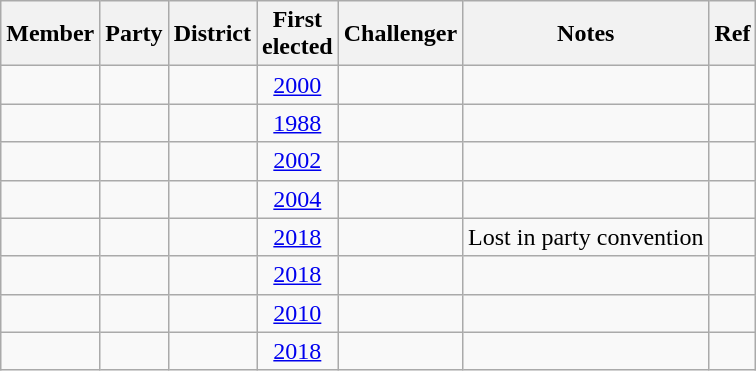<table class="wikitable sortable" style=text-align:center>
<tr>
<th>Member</th>
<th>Party</th>
<th>District</th>
<th>First<br>elected</th>
<th>Challenger</th>
<th>Notes</th>
<th>Ref</th>
</tr>
<tr>
<td></td>
<td></td>
<td></td>
<td><a href='#'>2000</a></td>
<td></td>
<td></td>
<td></td>
</tr>
<tr>
<td></td>
<td></td>
<td></td>
<td><a href='#'>1988</a></td>
<td></td>
<td></td>
<td></td>
</tr>
<tr>
<td></td>
<td></td>
<td></td>
<td><a href='#'>2002</a></td>
<td></td>
<td></td>
<td></td>
</tr>
<tr>
<td></td>
<td></td>
<td></td>
<td><a href='#'>2004</a></td>
<td></td>
<td></td>
<td></td>
</tr>
<tr>
<td></td>
<td></td>
<td></td>
<td><a href='#'>2018</a></td>
<td></td>
<td>Lost in party convention</td>
<td></td>
</tr>
<tr>
<td></td>
<td></td>
<td></td>
<td><a href='#'>2018</a></td>
<td></td>
<td></td>
<td></td>
</tr>
<tr>
<td></td>
<td></td>
<td></td>
<td><a href='#'>2010</a></td>
<td></td>
<td></td>
<td></td>
</tr>
<tr>
<td></td>
<td></td>
<td></td>
<td><a href='#'>2018</a></td>
<td></td>
<td></td>
<td></td>
</tr>
</table>
